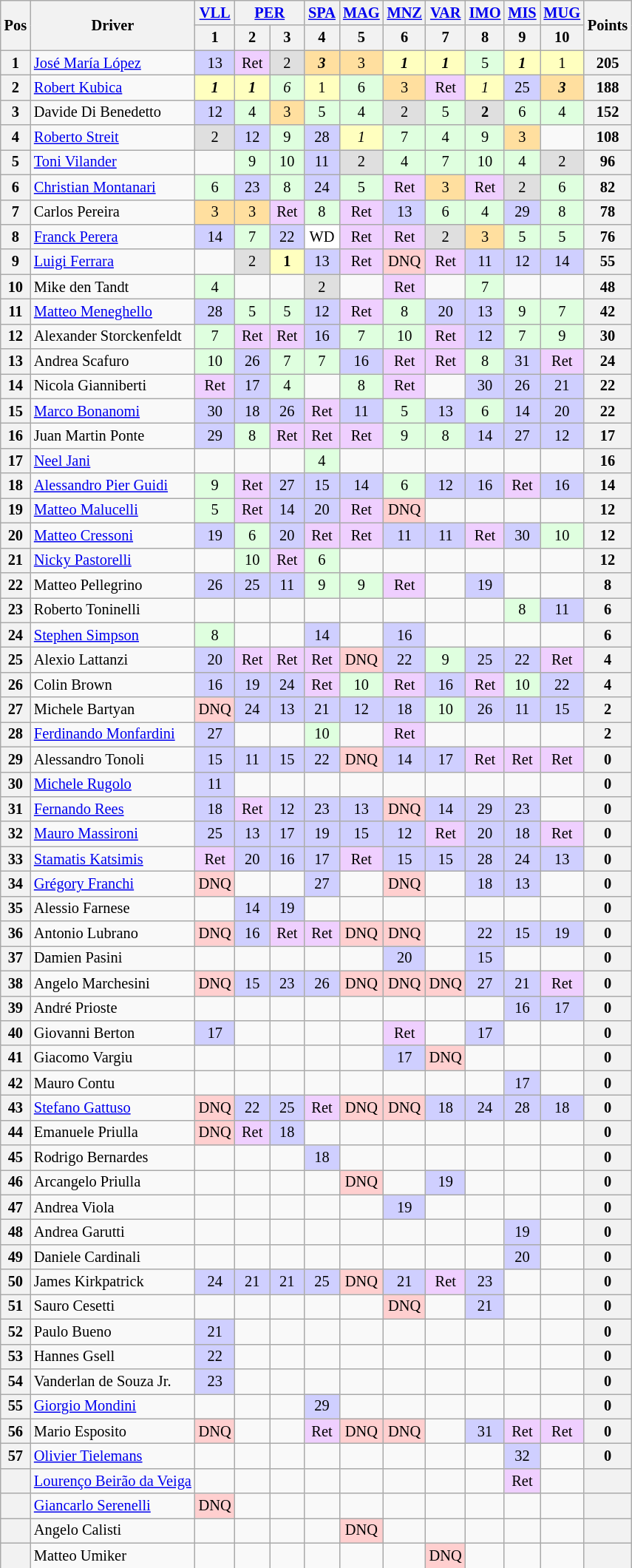<table class="wikitable" style="font-size:85%; text-align:center">
<tr>
<th rowspan=2>Pos</th>
<th rowspan=2 valign=left>Driver</th>
<th><a href='#'>VLL</a><br></th>
<th colspan=2><a href='#'>PER</a><br></th>
<th><a href='#'>SPA</a><br></th>
<th><a href='#'>MAG</a><br></th>
<th><a href='#'>MNZ</a><br></th>
<th><a href='#'>VAR</a><br></th>
<th><a href='#'>IMO</a><br></th>
<th><a href='#'>MIS</a><br></th>
<th><a href='#'>MUG</a><br></th>
<th rowspan=2>Points</th>
</tr>
<tr>
<th width=25>1</th>
<th width=25>2</th>
<th width=25>3</th>
<th width=25>4</th>
<th width=25>5</th>
<th width=25>6</th>
<th width=25>7</th>
<th width=25>8</th>
<th width=25>9</th>
<th width=25>10</th>
</tr>
<tr>
<th>1</th>
<td align=left nowrap> <a href='#'>José María López</a></td>
<td style="background:#CFCFFF;">13</td>
<td style="background:#EFCFFF;">Ret</td>
<td style="background:#DFDFDF;">2</td>
<td style="background:#FFDF9F;"><strong><em>3</em></strong></td>
<td style="background:#FFDF9F;">3</td>
<td style="background:#FFFFBF;"><strong><em>1</em></strong></td>
<td style="background:#FFFFBF;"><strong><em>1</em></strong></td>
<td style="background:#DFFFDF;">5</td>
<td style="background:#FFFFBF;"><strong><em>1</em></strong></td>
<td style="background:#FFFFBF;">1</td>
<th>205</th>
</tr>
<tr>
<th>2</th>
<td align=left nowrap> <a href='#'>Robert Kubica</a></td>
<td style="background:#FFFFBF;"><strong><em>1</em></strong></td>
<td style="background:#FFFFBF;"><strong><em>1</em></strong></td>
<td style="background:#DFFFDF;"><em>6</em></td>
<td style="background:#FFFFBF;">1</td>
<td style="background:#DFFFDF;">6</td>
<td style="background:#FFDF9F;">3</td>
<td style="background:#EFCFFF;">Ret</td>
<td style="background:#FFFFBF;"><em>1</em></td>
<td style="background:#CFCFFF;">25</td>
<td style="background:#FFDF9F;"><strong><em>3</em></strong></td>
<th>188</th>
</tr>
<tr>
<th>3</th>
<td align=left nowrap> Davide Di Benedetto</td>
<td style="background:#CFCFFF;">12</td>
<td style="background:#DFFFDF;">4</td>
<td style="background:#FFDF9F;">3</td>
<td style="background:#DFFFDF;">5</td>
<td style="background:#DFFFDF;">4</td>
<td style="background:#DFDFDF;">2</td>
<td style="background:#DFFFDF;">5</td>
<td style="background:#DFDFDF;"><strong>2</strong></td>
<td style="background:#DFFFDF;">6</td>
<td style="background:#DFFFDF;">4</td>
<th>152</th>
</tr>
<tr>
<th>4</th>
<td align=left nowrap> <a href='#'>Roberto Streit</a></td>
<td style="background:#DFDFDF;">2</td>
<td style="background:#CFCFFF;">12</td>
<td style="background:#DFFFDF;">9</td>
<td style="background:#CFCFFF;">28</td>
<td style="background:#FFFFBF;"><em>1</em></td>
<td style="background:#DFFFDF;">7</td>
<td style="background:#DFFFDF;">4</td>
<td style="background:#DFFFDF;">9</td>
<td style="background:#FFDF9F;">3</td>
<td></td>
<th>108</th>
</tr>
<tr>
<th>5</th>
<td align=left nowrap> <a href='#'>Toni Vilander</a></td>
<td></td>
<td style="background:#DFFFDF;">9</td>
<td style="background:#DFFFDF;">10</td>
<td style="background:#CFCFFF;">11</td>
<td style="background:#DFDFDF;">2</td>
<td style="background:#DFFFDF;">4</td>
<td style="background:#DFFFDF;">7</td>
<td style="background:#DFFFDF;">10</td>
<td style="background:#DFFFDF;">4</td>
<td style="background:#DFDFDF;">2</td>
<th>96</th>
</tr>
<tr>
<th>6</th>
<td align=left nowrap> <a href='#'>Christian Montanari</a></td>
<td style="background:#DFFFDF;">6</td>
<td style="background:#CFCFFF;">23</td>
<td style="background:#DFFFDF;">8</td>
<td style="background:#CFCFFF;">24</td>
<td style="background:#DFFFDF;">5</td>
<td style="background:#EFCFFF;">Ret</td>
<td style="background:#FFDF9F;">3</td>
<td style="background:#EFCFFF;">Ret</td>
<td style="background:#DFDFDF;">2</td>
<td style="background:#DFFFDF;">6</td>
<th>82</th>
</tr>
<tr>
<th>7</th>
<td align=left nowrap> Carlos Pereira</td>
<td style="background:#FFDF9F;">3</td>
<td style="background:#FFDF9F;">3</td>
<td style="background:#EFCFFF;">Ret</td>
<td style="background:#DFFFDF;">8</td>
<td style="background:#EFCFFF;">Ret</td>
<td style="background:#CFCFFF;">13</td>
<td style="background:#DFFFDF;">6</td>
<td style="background:#DFFFDF;">4</td>
<td style="background:#CFCFFF;">29</td>
<td style="background:#DFFFDF;">8</td>
<th>78</th>
</tr>
<tr>
<th>8</th>
<td align=left nowrap> <a href='#'>Franck Perera</a></td>
<td style="background:#CFCFFF;">14</td>
<td style="background:#DFFFDF;">7</td>
<td style="background:#CFCFFF;">22</td>
<td style="background:#FFFFFF;">WD</td>
<td style="background:#EFCFFF;">Ret</td>
<td style="background:#EFCFFF;">Ret</td>
<td style="background:#DFDFDF;">2</td>
<td style="background:#FFDF9F;">3</td>
<td style="background:#DFFFDF;">5</td>
<td style="background:#DFFFDF;">5</td>
<th>76</th>
</tr>
<tr>
<th>9</th>
<td align=left nowrap> <a href='#'>Luigi Ferrara</a></td>
<td></td>
<td style="background:#DFDFDF;">2</td>
<td style="background:#FFFFBF;"><strong>1</strong></td>
<td style="background:#CFCFFF;">13</td>
<td style="background:#EFCFFF;">Ret</td>
<td style="background:#FFCFCF;">DNQ</td>
<td style="background:#EFCFFF;">Ret</td>
<td style="background:#CFCFFF;">11</td>
<td style="background:#CFCFFF;">12</td>
<td style="background:#CFCFFF;">14</td>
<th>55</th>
</tr>
<tr>
<th>10</th>
<td align=left nowrap> Mike den Tandt</td>
<td style="background:#DFFFDF;">4</td>
<td></td>
<td></td>
<td style="background:#DFDFDF;">2</td>
<td></td>
<td style="background:#EFCFFF;">Ret</td>
<td></td>
<td style="background:#DFFFDF;">7</td>
<td></td>
<td></td>
<th>48</th>
</tr>
<tr>
<th>11</th>
<td align=left nowrap> <a href='#'>Matteo Meneghello</a></td>
<td style="background:#CFCFFF;">28</td>
<td style="background:#DFFFDF;">5</td>
<td style="background:#DFFFDF;">5</td>
<td style="background:#CFCFFF;">12</td>
<td style="background:#EFCFFF;">Ret</td>
<td style="background:#DFFFDF;">8</td>
<td style="background:#CFCFFF;">20</td>
<td style="background:#CFCFFF;">13</td>
<td style="background:#DFFFDF;">9</td>
<td style="background:#DFFFDF;">7</td>
<th>42</th>
</tr>
<tr>
<th>12</th>
<td align=left nowrap> Alexander Storckenfeldt</td>
<td style="background:#DFFFDF;">7</td>
<td style="background:#EFCFFF;">Ret</td>
<td style="background:#EFCFFF;">Ret</td>
<td style="background:#CFCFFF;">16</td>
<td style="background:#DFFFDF;">7</td>
<td style="background:#DFFFDF;">10</td>
<td style="background:#EFCFFF;">Ret</td>
<td style="background:#CFCFFF;">12</td>
<td style="background:#DFFFDF;">7</td>
<td style="background:#DFFFDF;">9</td>
<th>30</th>
</tr>
<tr>
<th>13</th>
<td align=left nowrap> Andrea Scafuro</td>
<td style="background:#DFFFDF;">10</td>
<td style="background:#CFCFFF;">26</td>
<td style="background:#DFFFDF;">7</td>
<td style="background:#DFFFDF;">7</td>
<td style="background:#CFCFFF;">16</td>
<td style="background:#EFCFFF;">Ret</td>
<td style="background:#EFCFFF;">Ret</td>
<td style="background:#DFFFDF;">8</td>
<td style="background:#CFCFFF;">31</td>
<td style="background:#EFCFFF;">Ret</td>
<th>24</th>
</tr>
<tr>
<th>14</th>
<td align=left nowrap> Nicola Gianniberti</td>
<td style="background:#EFCFFF;">Ret</td>
<td style="background:#CFCFFF;">17</td>
<td style="background:#DFFFDF;">4</td>
<td></td>
<td style="background:#DFFFDF;">8</td>
<td style="background:#EFCFFF;">Ret</td>
<td></td>
<td style="background:#CFCFFF;">30</td>
<td style="background:#CFCFFF;">26</td>
<td style="background:#CFCFFF;">21</td>
<th>22</th>
</tr>
<tr>
<th>15</th>
<td align=left nowrap> <a href='#'>Marco Bonanomi</a></td>
<td style="background:#CFCFFF;">30</td>
<td style="background:#CFCFFF;">18</td>
<td style="background:#CFCFFF;">26</td>
<td style="background:#EFCFFF;">Ret</td>
<td style="background:#CFCFFF;">11</td>
<td style="background:#DFFFDF;">5</td>
<td style="background:#CFCFFF;">13</td>
<td style="background:#DFFFDF;">6</td>
<td style="background:#CFCFFF;">14</td>
<td style="background:#CFCFFF;">20</td>
<th>22</th>
</tr>
<tr>
<th>16</th>
<td align=left nowrap> Juan Martin Ponte</td>
<td style="background:#CFCFFF;">29</td>
<td style="background:#DFFFDF;">8</td>
<td style="background:#EFCFFF;">Ret</td>
<td style="background:#EFCFFF;">Ret</td>
<td style="background:#EFCFFF;">Ret</td>
<td style="background:#DFFFDF;">9</td>
<td style="background:#DFFFDF;">8</td>
<td style="background:#CFCFFF;">14</td>
<td style="background:#CFCFFF;">27</td>
<td style="background:#CFCFFF;">12</td>
<th>17</th>
</tr>
<tr>
<th>17</th>
<td align=left nowrap> <a href='#'>Neel Jani</a></td>
<td></td>
<td></td>
<td></td>
<td style="background:#DFFFDF;">4</td>
<td></td>
<td></td>
<td></td>
<td></td>
<td></td>
<td></td>
<th>16</th>
</tr>
<tr>
<th>18</th>
<td align=left nowrap> <a href='#'>Alessandro Pier Guidi</a></td>
<td style="background:#DFFFDF;">9</td>
<td style="background:#EFCFFF;">Ret</td>
<td style="background:#CFCFFF;">27</td>
<td style="background:#CFCFFF;">15</td>
<td style="background:#CFCFFF;">14</td>
<td style="background:#DFFFDF;">6</td>
<td style="background:#CFCFFF;">12</td>
<td style="background:#CFCFFF;">16</td>
<td style="background:#EFCFFF;">Ret</td>
<td style="background:#CFCFFF;">16</td>
<th>14</th>
</tr>
<tr>
<th>19</th>
<td align=left nowrap> <a href='#'>Matteo Malucelli</a></td>
<td style="background:#DFFFDF;">5</td>
<td style="background:#EFCFFF;">Ret</td>
<td style="background:#CFCFFF;">14</td>
<td style="background:#CFCFFF;">20</td>
<td style="background:#EFCFFF;">Ret</td>
<td style="background:#FFCFCF;">DNQ</td>
<td></td>
<td></td>
<td></td>
<td></td>
<th>12</th>
</tr>
<tr>
<th>20</th>
<td align=left nowrap> <a href='#'>Matteo Cressoni</a></td>
<td style="background:#CFCFFF;">19</td>
<td style="background:#DFFFDF;">6</td>
<td style="background:#CFCFFF;">20</td>
<td style="background:#EFCFFF;">Ret</td>
<td style="background:#EFCFFF;">Ret</td>
<td style="background:#CFCFFF;">11</td>
<td style="background:#CFCFFF;">11</td>
<td style="background:#EFCFFF;">Ret</td>
<td style="background:#CFCFFF;">30</td>
<td style="background:#DFFFDF;">10</td>
<th>12</th>
</tr>
<tr>
<th>21</th>
<td align=left nowrap> <a href='#'>Nicky Pastorelli</a></td>
<td></td>
<td style="background:#DFFFDF;">10</td>
<td style="background:#EFCFFF;">Ret</td>
<td style="background:#DFFFDF;">6</td>
<td></td>
<td></td>
<td></td>
<td></td>
<td></td>
<td></td>
<th>12</th>
</tr>
<tr>
<th>22</th>
<td align=left nowrap> Matteo Pellegrino</td>
<td style="background:#CFCFFF;">26</td>
<td style="background:#CFCFFF;">25</td>
<td style="background:#CFCFFF;">11</td>
<td style="background:#DFFFDF;">9</td>
<td style="background:#DFFFDF;">9</td>
<td style="background:#EFCFFF;">Ret</td>
<td></td>
<td style="background:#CFCFFF;">19</td>
<td></td>
<td></td>
<th>8</th>
</tr>
<tr>
<th>23</th>
<td align=left nowrap> Roberto Toninelli</td>
<td></td>
<td></td>
<td></td>
<td></td>
<td></td>
<td></td>
<td></td>
<td></td>
<td style="background:#DFFFDF;">8</td>
<td style="background:#CFCFFF;">11</td>
<th>6</th>
</tr>
<tr>
<th>24</th>
<td align=left nowrap> <a href='#'>Stephen Simpson</a></td>
<td style="background:#DFFFDF;">8</td>
<td></td>
<td></td>
<td style="background:#CFCFFF;">14</td>
<td></td>
<td style="background:#CFCFFF;">16</td>
<td></td>
<td></td>
<td></td>
<td></td>
<th>6</th>
</tr>
<tr>
<th>25</th>
<td align=left nowrap> Alexio Lattanzi</td>
<td style="background:#CFCFFF;">20</td>
<td style="background:#EFCFFF;">Ret</td>
<td style="background:#EFCFFF;">Ret</td>
<td style="background:#EFCFFF;">Ret</td>
<td style="background:#FFCFCF;">DNQ</td>
<td style="background:#CFCFFF;">22</td>
<td style="background:#DFFFDF;">9</td>
<td style="background:#CFCFFF;">25</td>
<td style="background:#CFCFFF;">22</td>
<td style="background:#EFCFFF;">Ret</td>
<th>4</th>
</tr>
<tr>
<th>26</th>
<td align=left nowrap> Colin Brown</td>
<td style="background:#CFCFFF;">16</td>
<td style="background:#CFCFFF;">19</td>
<td style="background:#CFCFFF;">24</td>
<td style="background:#EFCFFF;">Ret</td>
<td style="background:#DFFFDF;">10</td>
<td style="background:#EFCFFF;">Ret</td>
<td style="background:#CFCFFF;">16</td>
<td style="background:#EFCFFF;">Ret</td>
<td style="background:#DFFFDF;">10</td>
<td style="background:#CFCFFF;">22</td>
<th>4</th>
</tr>
<tr>
<th>27</th>
<td align=left nowrap> Michele Bartyan</td>
<td style="background:#FFCFCF;">DNQ</td>
<td style="background:#CFCFFF;">24</td>
<td style="background:#CFCFFF;">13</td>
<td style="background:#CFCFFF;">21</td>
<td style="background:#CFCFFF;">12</td>
<td style="background:#CFCFFF;">18</td>
<td style="background:#DFFFDF;">10</td>
<td style="background:#CFCFFF;">26</td>
<td style="background:#CFCFFF;">11</td>
<td style="background:#CFCFFF;">15</td>
<th>2</th>
</tr>
<tr>
<th>28</th>
<td align=left nowrap> <a href='#'>Ferdinando Monfardini</a></td>
<td style="background:#CFCFFF;">27</td>
<td></td>
<td></td>
<td style="background:#DFFFDF;">10</td>
<td></td>
<td style="background:#EFCFFF;">Ret</td>
<td></td>
<td></td>
<td></td>
<td></td>
<th>2</th>
</tr>
<tr>
<th>29</th>
<td align=left nowrap> Alessandro Tonoli</td>
<td style="background:#CFCFFF;">15</td>
<td style="background:#CFCFFF;">11</td>
<td style="background:#CFCFFF;">15</td>
<td style="background:#CFCFFF;">22</td>
<td style="background:#FFCFCF;">DNQ</td>
<td style="background:#CFCFFF;">14</td>
<td style="background:#CFCFFF;">17</td>
<td style="background:#EFCFFF;">Ret</td>
<td style="background:#EFCFFF;">Ret</td>
<td style="background:#EFCFFF;">Ret</td>
<th>0</th>
</tr>
<tr>
<th>30</th>
<td align=left nowrap> <a href='#'>Michele Rugolo</a></td>
<td style="background:#CFCFFF;">11</td>
<td></td>
<td></td>
<td></td>
<td></td>
<td></td>
<td></td>
<td></td>
<td></td>
<td></td>
<th>0</th>
</tr>
<tr>
<th>31</th>
<td align=left nowrap> <a href='#'>Fernando Rees</a></td>
<td style="background:#CFCFFF;">18</td>
<td style="background:#EFCFFF;">Ret</td>
<td style="background:#CFCFFF;">12</td>
<td style="background:#CFCFFF;">23</td>
<td style="background:#CFCFFF;">13</td>
<td style="background:#FFCFCF;">DNQ</td>
<td style="background:#CFCFFF;">14</td>
<td style="background:#CFCFFF;">29</td>
<td style="background:#CFCFFF;">23</td>
<td></td>
<th>0</th>
</tr>
<tr>
<th>32</th>
<td align=left nowrap> <a href='#'>Mauro Massironi</a></td>
<td style="background:#CFCFFF;">25</td>
<td style="background:#CFCFFF;">13</td>
<td style="background:#CFCFFF;">17</td>
<td style="background:#CFCFFF;">19</td>
<td style="background:#CFCFFF;">15</td>
<td style="background:#CFCFFF;">12</td>
<td style="background:#EFCFFF;">Ret</td>
<td style="background:#CFCFFF;">20</td>
<td style="background:#CFCFFF;">18</td>
<td style="background:#EFCFFF;">Ret</td>
<th>0</th>
</tr>
<tr>
<th>33</th>
<td align=left nowrap> <a href='#'>Stamatis Katsimis</a></td>
<td style="background:#EFCFFF;">Ret</td>
<td style="background:#CFCFFF;">20</td>
<td style="background:#CFCFFF;">16</td>
<td style="background:#CFCFFF;">17</td>
<td style="background:#EFCFFF;">Ret</td>
<td style="background:#CFCFFF;">15</td>
<td style="background:#CFCFFF;">15</td>
<td style="background:#CFCFFF;">28</td>
<td style="background:#CFCFFF;">24</td>
<td style="background:#CFCFFF;">13</td>
<th>0</th>
</tr>
<tr>
<th>34</th>
<td align=left nowrap> <a href='#'>Grégory Franchi</a></td>
<td style="background:#FFCFCF;">DNQ</td>
<td></td>
<td></td>
<td style="background:#CFCFFF;">27</td>
<td></td>
<td style="background:#FFCFCF;">DNQ</td>
<td></td>
<td style="background:#CFCFFF;">18</td>
<td style="background:#CFCFFF;">13</td>
<td></td>
<th>0</th>
</tr>
<tr>
<th>35</th>
<td align=left nowrap> Alessio Farnese</td>
<td></td>
<td style="background:#CFCFFF;">14</td>
<td style="background:#CFCFFF;">19</td>
<td></td>
<td></td>
<td></td>
<td></td>
<td></td>
<td></td>
<td></td>
<th>0</th>
</tr>
<tr>
<th>36</th>
<td align=left nowrap> Antonio Lubrano</td>
<td style="background:#FFCFCF;">DNQ</td>
<td style="background:#CFCFFF;">16</td>
<td style="background:#EFCFFF;">Ret</td>
<td style="background:#EFCFFF;">Ret</td>
<td style="background:#FFCFCF;">DNQ</td>
<td style="background:#FFCFCF;">DNQ</td>
<td></td>
<td style="background:#CFCFFF;">22</td>
<td style="background:#CFCFFF;">15</td>
<td style="background:#CFCFFF;">19</td>
<th>0</th>
</tr>
<tr>
<th>37</th>
<td align=left nowrap> Damien Pasini</td>
<td></td>
<td></td>
<td></td>
<td></td>
<td></td>
<td style="background:#CFCFFF;">20</td>
<td></td>
<td style="background:#CFCFFF;">15</td>
<td></td>
<td></td>
<th>0</th>
</tr>
<tr>
<th>38</th>
<td align=left nowrap> Angelo Marchesini</td>
<td style="background:#FFCFCF;">DNQ</td>
<td style="background:#CFCFFF;">15</td>
<td style="background:#CFCFFF;">23</td>
<td style="background:#CFCFFF;">26</td>
<td style="background:#FFCFCF;">DNQ</td>
<td style="background:#FFCFCF;">DNQ</td>
<td style="background:#FFCFCF;">DNQ</td>
<td style="background:#CFCFFF;">27</td>
<td style="background:#CFCFFF;">21</td>
<td style="background:#EFCFFF;">Ret</td>
<th>0</th>
</tr>
<tr>
<th>39</th>
<td align=left nowrap> André Prioste</td>
<td></td>
<td></td>
<td></td>
<td></td>
<td></td>
<td></td>
<td></td>
<td></td>
<td style="background:#CFCFFF;">16</td>
<td style="background:#CFCFFF;">17</td>
<th>0</th>
</tr>
<tr>
<th>40</th>
<td align=left nowrap> Giovanni Berton</td>
<td style="background:#CFCFFF;">17</td>
<td></td>
<td></td>
<td></td>
<td></td>
<td style="background:#EFCFFF;">Ret</td>
<td></td>
<td style="background:#CFCFFF;">17</td>
<td></td>
<td></td>
<th>0</th>
</tr>
<tr>
<th>41</th>
<td align=left nowrap> Giacomo Vargiu</td>
<td></td>
<td></td>
<td></td>
<td></td>
<td></td>
<td style="background:#CFCFFF;">17</td>
<td style="background:#FFCFCF;">DNQ</td>
<td></td>
<td></td>
<td></td>
<th>0</th>
</tr>
<tr>
<th>42</th>
<td align=left nowrap> Mauro Contu</td>
<td></td>
<td></td>
<td></td>
<td></td>
<td></td>
<td></td>
<td></td>
<td></td>
<td style="background:#CFCFFF;">17</td>
<td></td>
<th>0</th>
</tr>
<tr>
<th>43</th>
<td align=left nowrap> <a href='#'>Stefano Gattuso</a></td>
<td style="background:#FFCFCF;">DNQ</td>
<td style="background:#CFCFFF;">22</td>
<td style="background:#CFCFFF;">25</td>
<td style="background:#EFCFFF;">Ret</td>
<td style="background:#FFCFCF;">DNQ</td>
<td style="background:#FFCFCF;">DNQ</td>
<td style="background:#CFCFFF;">18</td>
<td style="background:#CFCFFF;">24</td>
<td style="background:#CFCFFF;">28</td>
<td style="background:#CFCFFF;">18</td>
<th>0</th>
</tr>
<tr>
<th>44</th>
<td align=left nowrap> Emanuele Priulla</td>
<td style="background:#FFCFCF;">DNQ</td>
<td style="background:#EFCFFF;">Ret</td>
<td style="background:#CFCFFF;">18</td>
<td></td>
<td></td>
<td></td>
<td></td>
<td></td>
<td></td>
<td></td>
<th>0</th>
</tr>
<tr>
<th>45</th>
<td align=left nowrap> Rodrigo Bernardes</td>
<td></td>
<td></td>
<td></td>
<td style="background:#CFCFFF;">18</td>
<td></td>
<td></td>
<td></td>
<td></td>
<td></td>
<td></td>
<th>0</th>
</tr>
<tr>
<th>46</th>
<td align=left nowrap> Arcangelo Priulla</td>
<td></td>
<td></td>
<td></td>
<td></td>
<td style="background:#FFCFCF;">DNQ</td>
<td></td>
<td style="background:#CFCFFF;">19</td>
<td></td>
<td></td>
<td></td>
<th>0</th>
</tr>
<tr>
<th>47</th>
<td align=left nowrap> Andrea Viola</td>
<td></td>
<td></td>
<td></td>
<td></td>
<td></td>
<td style="background:#CFCFFF;">19</td>
<td></td>
<td></td>
<td></td>
<td></td>
<th>0</th>
</tr>
<tr>
<th>48</th>
<td align=left nowrap> Andrea Garutti</td>
<td></td>
<td></td>
<td></td>
<td></td>
<td></td>
<td></td>
<td></td>
<td></td>
<td style="background:#CFCFFF;">19</td>
<td></td>
<th>0</th>
</tr>
<tr>
<th>49</th>
<td align=left nowrap> Daniele Cardinali</td>
<td></td>
<td></td>
<td></td>
<td></td>
<td></td>
<td></td>
<td></td>
<td></td>
<td style="background:#CFCFFF;">20</td>
<td></td>
<th>0</th>
</tr>
<tr>
<th>50</th>
<td align=left nowrap> James Kirkpatrick</td>
<td style="background:#CFCFFF;">24</td>
<td style="background:#CFCFFF;">21</td>
<td style="background:#CFCFFF;">21</td>
<td style="background:#CFCFFF;">25</td>
<td style="background:#FFCFCF;">DNQ</td>
<td style="background:#CFCFFF;">21</td>
<td style="background:#EFCFFF;">Ret</td>
<td style="background:#CFCFFF;">23</td>
<td></td>
<td></td>
<th>0</th>
</tr>
<tr>
<th>51</th>
<td align=left nowrap> Sauro Cesetti</td>
<td></td>
<td></td>
<td></td>
<td></td>
<td></td>
<td style="background:#FFCFCF;">DNQ</td>
<td></td>
<td style="background:#CFCFFF;">21</td>
<td></td>
<td></td>
<th>0</th>
</tr>
<tr>
<th>52</th>
<td align=left nowrap> Paulo Bueno</td>
<td style="background:#CFCFFF;">21</td>
<td></td>
<td></td>
<td></td>
<td></td>
<td></td>
<td></td>
<td></td>
<td></td>
<td></td>
<th>0</th>
</tr>
<tr>
<th>53</th>
<td align=left nowrap> Hannes Gsell</td>
<td style="background:#CFCFFF;">22</td>
<td></td>
<td></td>
<td></td>
<td></td>
<td></td>
<td></td>
<td></td>
<td></td>
<td></td>
<th>0</th>
</tr>
<tr>
<th>54</th>
<td align=left nowrap> Vanderlan de Souza Jr.</td>
<td style="background:#CFCFFF;">23</td>
<td></td>
<td></td>
<td></td>
<td></td>
<td></td>
<td></td>
<td></td>
<td></td>
<td></td>
<th>0</th>
</tr>
<tr>
<th>55</th>
<td align=left nowrap> <a href='#'>Giorgio Mondini</a></td>
<td></td>
<td></td>
<td></td>
<td style="background:#CFCFFF;">29</td>
<td></td>
<td></td>
<td></td>
<td></td>
<td></td>
<td></td>
<th>0</th>
</tr>
<tr>
<th>56</th>
<td align=left nowrap> Mario Esposito</td>
<td style="background:#FFCFCF;">DNQ</td>
<td></td>
<td></td>
<td style="background:#EFCFFF;">Ret</td>
<td style="background:#FFCFCF;">DNQ</td>
<td style="background:#FFCFCF;">DNQ</td>
<td></td>
<td style="background:#CFCFFF;">31</td>
<td style="background:#EFCFFF;">Ret</td>
<td style="background:#EFCFFF;">Ret</td>
<th>0</th>
</tr>
<tr>
<th>57</th>
<td align=left nowrap> <a href='#'>Olivier Tielemans</a></td>
<td></td>
<td></td>
<td></td>
<td></td>
<td></td>
<td></td>
<td></td>
<td></td>
<td style="background:#CFCFFF;">32</td>
<td></td>
<th>0</th>
</tr>
<tr>
<th></th>
<td align=left nowrap> <a href='#'>Lourenço Beirão da Veiga</a></td>
<td></td>
<td></td>
<td></td>
<td></td>
<td></td>
<td></td>
<td></td>
<td></td>
<td style="background:#EFCFFF;">Ret</td>
<td></td>
<th></th>
</tr>
<tr>
<th></th>
<td align=left nowrap> <a href='#'>Giancarlo Serenelli</a></td>
<td style="background:#FFCFCF;">DNQ</td>
<td></td>
<td></td>
<td></td>
<td></td>
<td></td>
<td></td>
<td></td>
<td></td>
<td></td>
<th></th>
</tr>
<tr>
<th></th>
<td align=left nowrap> Angelo Calisti</td>
<td></td>
<td></td>
<td></td>
<td></td>
<td style="background:#FFCFCF;">DNQ</td>
<td></td>
<td></td>
<td></td>
<td></td>
<td></td>
<th></th>
</tr>
<tr>
<th></th>
<td align=left nowrap> Matteo Umiker</td>
<td></td>
<td></td>
<td></td>
<td></td>
<td></td>
<td></td>
<td style="background:#FFCFCF;">DNQ</td>
<td></td>
<td></td>
<td></td>
<th></th>
</tr>
<tr>
</tr>
</table>
